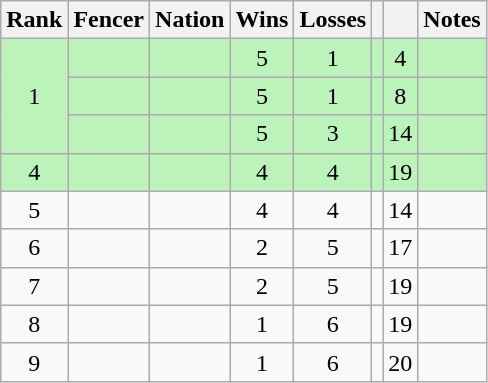<table class="wikitable sortable" style="text-align: center;">
<tr>
<th>Rank</th>
<th>Fencer</th>
<th>Nation</th>
<th>Wins</th>
<th>Losses</th>
<th></th>
<th></th>
<th>Notes</th>
</tr>
<tr style="background:#bbf3bb;">
<td rowspan=3>1</td>
<td align=left></td>
<td align=left></td>
<td>5</td>
<td>1</td>
<td></td>
<td>4</td>
<td></td>
</tr>
<tr style="background:#bbf3bb;">
<td align=left></td>
<td align=left></td>
<td>5</td>
<td>1</td>
<td></td>
<td>8</td>
<td></td>
</tr>
<tr style="background:#bbf3bb;">
<td align=left></td>
<td align=left></td>
<td>5</td>
<td>3</td>
<td></td>
<td>14</td>
<td></td>
</tr>
<tr style="background:#bbf3bb;">
<td>4</td>
<td align=left></td>
<td align=left></td>
<td>4</td>
<td>4</td>
<td></td>
<td>19</td>
<td></td>
</tr>
<tr>
<td>5</td>
<td align=left></td>
<td align=left></td>
<td>4</td>
<td>4</td>
<td></td>
<td>14</td>
<td></td>
</tr>
<tr>
<td>6</td>
<td align=left></td>
<td align=left></td>
<td>2</td>
<td>5</td>
<td></td>
<td>17</td>
<td></td>
</tr>
<tr>
<td>7</td>
<td align=left></td>
<td align=left></td>
<td>2</td>
<td>5</td>
<td></td>
<td>19</td>
<td></td>
</tr>
<tr>
<td>8</td>
<td align=left></td>
<td align=left></td>
<td>1</td>
<td>6</td>
<td></td>
<td>19</td>
<td></td>
</tr>
<tr>
<td>9</td>
<td align=left></td>
<td align=left></td>
<td>1</td>
<td>6</td>
<td></td>
<td>20</td>
<td></td>
</tr>
</table>
